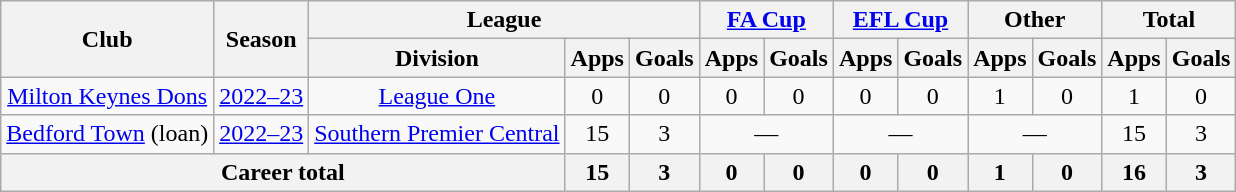<table class="wikitable" style="text-align: center">
<tr>
<th rowspan="2">Club</th>
<th rowspan="2">Season</th>
<th colspan="3">League</th>
<th colspan="2"><a href='#'>FA Cup</a></th>
<th colspan="2"><a href='#'>EFL Cup</a></th>
<th colspan="2">Other</th>
<th colspan="2">Total</th>
</tr>
<tr>
<th>Division</th>
<th>Apps</th>
<th>Goals</th>
<th>Apps</th>
<th>Goals</th>
<th>Apps</th>
<th>Goals</th>
<th>Apps</th>
<th>Goals</th>
<th>Apps</th>
<th>Goals</th>
</tr>
<tr>
<td rowspan="1"><a href='#'>Milton Keynes Dons</a></td>
<td><a href='#'>2022–23</a></td>
<td><a href='#'>League One</a></td>
<td>0</td>
<td>0</td>
<td>0</td>
<td>0</td>
<td>0</td>
<td>0</td>
<td>1</td>
<td>0</td>
<td>1</td>
<td>0</td>
</tr>
<tr>
<td rowspan="1"><a href='#'>Bedford Town</a> (loan)</td>
<td><a href='#'>2022–23</a></td>
<td><a href='#'>Southern Premier Central</a></td>
<td>15</td>
<td>3</td>
<td colspan="2">—</td>
<td colspan="2">—</td>
<td colspan="2">—</td>
<td>15</td>
<td>3</td>
</tr>
<tr>
<th colspan="3">Career total</th>
<th>15</th>
<th>3</th>
<th>0</th>
<th>0</th>
<th>0</th>
<th>0</th>
<th>1</th>
<th>0</th>
<th>16</th>
<th>3</th>
</tr>
</table>
